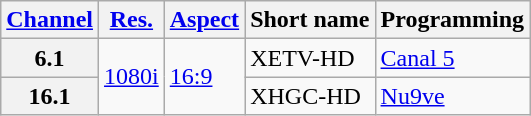<table class="wikitable">
<tr>
<th scope = "col"><a href='#'>Channel</a></th>
<th scope = "col"><a href='#'>Res.</a></th>
<th scope = "col"><a href='#'>Aspect</a></th>
<th scope = "col">Short name</th>
<th scope = "col">Programming</th>
</tr>
<tr>
<th scope = "row">6.1</th>
<td rowspan=2><a href='#'>1080i</a></td>
<td rowspan=2><a href='#'>16:9</a></td>
<td>XETV-HD</td>
<td><a href='#'>Canal 5</a></td>
</tr>
<tr>
<th scope = "row">16.1</th>
<td>XHGC-HD</td>
<td><a href='#'>Nu9ve</a></td>
</tr>
</table>
